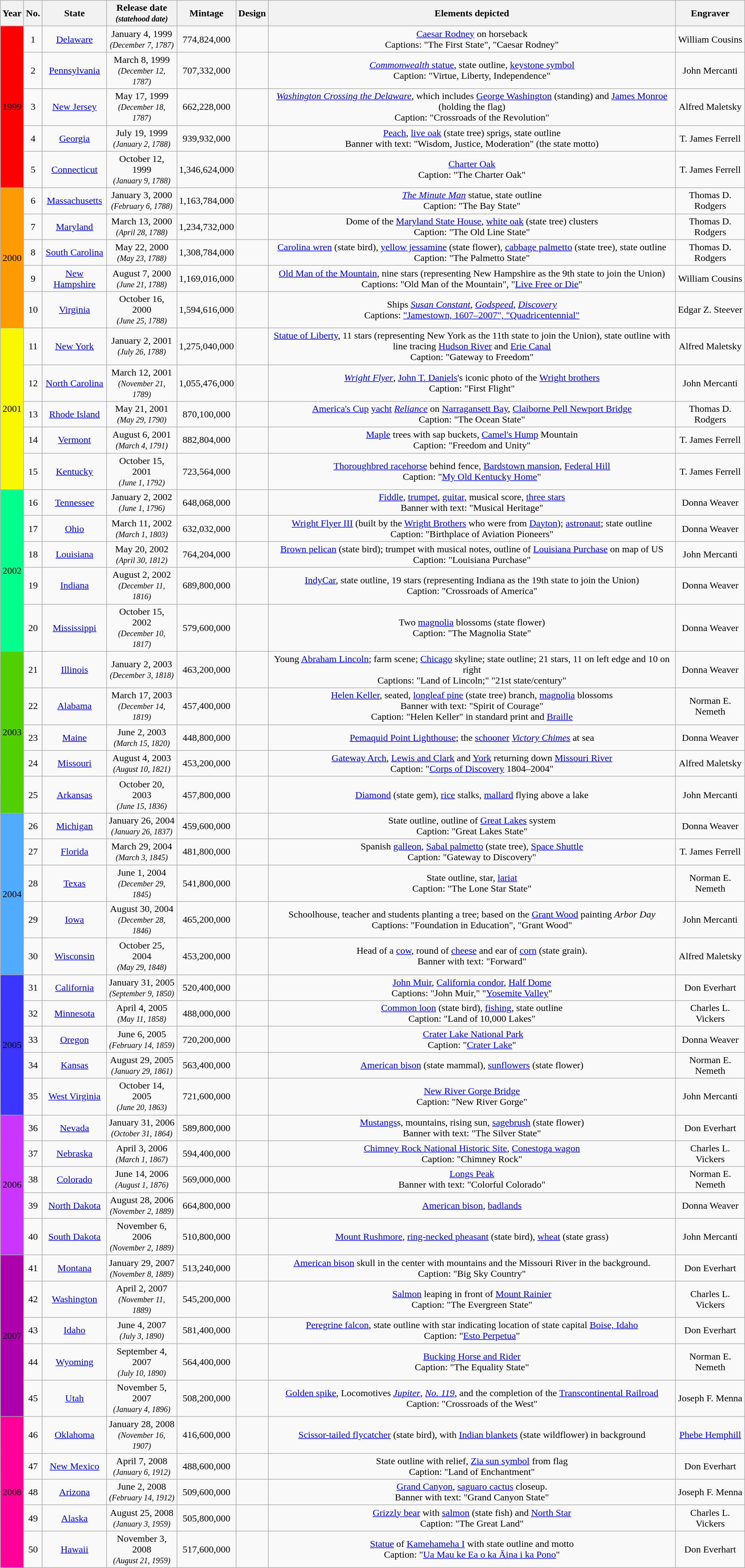<table class="wikitable sortable">
<tr style="white-space: nowrap;">
<th>Year</th>
<th>No.</th>
<th>State</th>
<th>Release date<br><small><em>(statehood date)</em></small></th>
<th>Mintage</th>
<th class="unsortable">Design</th>
<th class="unsortable">Elements depicted</th>
<th>Engraver</th>
</tr>
<tr style="text-align:center;">
<td rowspan="5" style="background:#FF0000;">1999</td>
<td>1</td>
<td><a href='#'>Delaware</a></td>
<td>January 4, 1999<br><small><em>(December 7, 1787)</em></small></td>
<td>774,824,000</td>
<td></td>
<td><a href='#'>Caesar Rodney</a> on horseback<br>Captions: "The First State", "Caesar Rodney"</td>
<td>William Cousins</td>
</tr>
<tr style="text-align:center;">
<td>2</td>
<td><a href='#'>Pennsylvania</a></td>
<td>March 8, 1999<br><small><em>(December 12, 1787)</em></small></td>
<td>707,332,000</td>
<td></td>
<td><a href='#'><em>Commonwealth</em> statue</a>, state outline, <a href='#'>keystone symbol</a><br>Caption: "Virtue, Liberty, Independence"</td>
<td>John Mercanti</td>
</tr>
<tr style="text-align:center;">
<td>3</td>
<td><a href='#'>New Jersey</a></td>
<td>May 17, 1999<br><small><em>(December 18, 1787)</em></small></td>
<td>662,228,000</td>
<td></td>
<td><em><a href='#'>Washington Crossing the Delaware</a></em>, which includes <a href='#'>George Washington</a> (standing) and <a href='#'>James Monroe</a> (holding the flag)<br>Caption: "Crossroads of the Revolution"</td>
<td>Alfred Maletsky</td>
</tr>
<tr style="text-align:center;">
<td>4</td>
<td><a href='#'>Georgia</a></td>
<td>July 19, 1999<br><small><em>(January 2, 1788)</em></small></td>
<td>939,932,000</td>
<td></td>
<td><a href='#'>Peach</a>, <a href='#'>live oak</a> (state tree) sprigs, state outline<br>Banner with text: "Wisdom, Justice, Moderation" (the state motto)</td>
<td>T. James Ferrell</td>
</tr>
<tr style="text-align:center;">
<td>5</td>
<td><a href='#'>Connecticut</a></td>
<td>October 12, 1999<br><small><em>(January 9, 1788)</em></small></td>
<td>1,346,624,000</td>
<td></td>
<td><a href='#'>Charter Oak</a><br>Caption: "The Charter Oak"</td>
<td>T. James Ferrell</td>
</tr>
<tr style="text-align:center;">
<td rowspan="5" style="background:#FF9A00;">2000</td>
<td>6</td>
<td><a href='#'>Massachusetts</a></td>
<td>January 3, 2000<br><small><em>(February 6, 1788)</em></small></td>
<td>1,163,784,000</td>
<td></td>
<td><em><a href='#'>The Minute Man</a></em> statue, state outline<br>Caption: "The Bay State"</td>
<td>Thomas D. Rodgers</td>
</tr>
<tr style="text-align:center;">
<td>7</td>
<td><a href='#'>Maryland</a></td>
<td>March 13, 2000<br><small><em>(April 28, 1788)</em></small></td>
<td>1,234,732,000</td>
<td></td>
<td>Dome of the <a href='#'>Maryland State House</a>, <a href='#'>white oak</a> (state tree) clusters<br>Caption: "The Old Line State"</td>
<td>Thomas D. Rodgers</td>
</tr>
<tr style="text-align:center;">
<td>8</td>
<td><a href='#'>South Carolina</a></td>
<td>May 22, 2000<br><small><em>(May 23, 1788)</em></small></td>
<td>1,308,784,000</td>
<td></td>
<td><a href='#'>Carolina wren</a> (state bird), <a href='#'>yellow jessamine</a> (state flower), <a href='#'>cabbage palmetto</a> (state tree), state outline<br>Caption: "The Palmetto State"</td>
<td>Thomas D. Rodgers</td>
</tr>
<tr style="text-align:center;">
<td>9</td>
<td><a href='#'>New Hampshire</a></td>
<td>August 7, 2000<br><small><em>(June 21, 1788)</em></small></td>
<td>1,169,016,000</td>
<td></td>
<td><a href='#'>Old Man of the Mountain</a>, nine stars (representing New Hampshire as the 9th state to join the Union) <br>Captions: "Old Man of the Mountain", "<a href='#'>Live Free or Die</a>"</td>
<td>William Cousins</td>
</tr>
<tr style="text-align:center;">
<td>10</td>
<td><a href='#'>Virginia</a></td>
<td>October 16, 2000<br><small><em>(June 25, 1788)</em></small></td>
<td>1,594,616,000</td>
<td></td>
<td>Ships <em><a href='#'>Susan Constant</a></em>, <em><a href='#'>Godspeed</a></em>, <em><a href='#'>Discovery</a></em><br> Captions: <a href='#'>"Jamestown, 1607–2007", "Quadricentennial"</a></td>
<td>Edgar Z. Steever</td>
</tr>
<tr style="text-align:center;">
<td rowspan="5" style="background:#FAF800;">2001</td>
<td>11</td>
<td><a href='#'>New York</a></td>
<td>January 2, 2001<br><small><em>(July 26, 1788)</em></small></td>
<td>1,275,040,000</td>
<td></td>
<td><a href='#'>Statue of Liberty</a>, 11 stars (representing New York as the 11th state to join the Union), state outline with line tracing <a href='#'>Hudson River</a> and <a href='#'>Erie Canal</a><br>Caption: "Gateway to Freedom"</td>
<td>Alfred Maletsky</td>
</tr>
<tr style="text-align:center;">
<td>12</td>
<td><a href='#'>North Carolina</a></td>
<td>March 12, 2001<br><small><em>(November 21, 1789)</em></small></td>
<td>1,055,476,000</td>
<td></td>
<td><em><a href='#'>Wright Flyer</a></em>, <a href='#'>John T. Daniels</a>'s iconic photo of the <a href='#'>Wright brothers</a><br>Caption: "First Flight"</td>
<td>John Mercanti</td>
</tr>
<tr style="text-align:center;">
<td>13</td>
<td><a href='#'>Rhode Island</a></td>
<td>May 21, 2001<br><small><em>(May 29, 1790)</em></small></td>
<td>870,100,000</td>
<td></td>
<td><a href='#'>America's Cup</a> <a href='#'>yacht</a> <em><a href='#'>Reliance</a></em> on <a href='#'>Narragansett Bay</a>, <a href='#'>Claiborne Pell Newport Bridge</a><br>Caption: "The Ocean State"</td>
<td>Thomas D. Rodgers</td>
</tr>
<tr style="text-align:center;">
<td>14</td>
<td><a href='#'>Vermont</a></td>
<td>August 6, 2001<br><small><em>(March 4, 1791)</em></small></td>
<td>882,804,000</td>
<td></td>
<td><a href='#'>Maple</a> trees with sap buckets, <a href='#'>Camel's Hump</a> Mountain<br>Caption: "Freedom and Unity"</td>
<td>T. James Ferrell</td>
</tr>
<tr style="text-align:center;">
<td>15</td>
<td><a href='#'>Kentucky</a></td>
<td>October 15, 2001<br><small><em>(June 1, 1792)</em></small></td>
<td>723,564,000</td>
<td></td>
<td><a href='#'>Thoroughbred racehorse</a> behind fence, <a href='#'>Bardstown mansion</a>, <a href='#'>Federal Hill</a><br> Caption: "<a href='#'>My Old Kentucky Home</a>"</td>
<td>T. James Ferrell</td>
</tr>
<tr style="text-align:center;">
<td rowspan="5" style="background:#00FF8C;">2002</td>
<td>16</td>
<td><a href='#'>Tennessee</a></td>
<td>January 2, 2002<br><small><em>(June 1, 1796)</em></small></td>
<td>648,068,000</td>
<td></td>
<td><a href='#'>Fiddle</a>, <a href='#'>trumpet</a>, <a href='#'>guitar</a>, musical score, <a href='#'>three stars</a><br>Banner with text: "Musical Heritage"</td>
<td>Donna Weaver</td>
</tr>
<tr style="text-align:center;">
<td>17</td>
<td><a href='#'>Ohio</a></td>
<td>March 11, 2002<br><small><em>(March 1, 1803)</em></small></td>
<td>632,032,000</td>
<td></td>
<td><a href='#'>Wright Flyer III</a> (built by the <a href='#'>Wright Brothers</a> who were from <a href='#'>Dayton</a>); <a href='#'>astronaut</a>; state outline<br>Caption: "Birthplace of Aviation Pioneers"</td>
<td>Donna Weaver</td>
</tr>
<tr style="text-align:center;">
<td>18</td>
<td><a href='#'>Louisiana</a></td>
<td>May 20, 2002<br><small><em>(April 30, 1812)</em></small></td>
<td>764,204,000</td>
<td></td>
<td><a href='#'>Brown pelican</a> (state bird); trumpet with musical notes, outline of <a href='#'>Louisiana Purchase</a> on map of US<br>Caption: "Louisiana Purchase"</td>
<td>John Mercanti</td>
</tr>
<tr style="text-align:center;">
<td>19</td>
<td><a href='#'>Indiana</a></td>
<td>August 2, 2002<br><small><em>(December 11, 1816)</em></small></td>
<td>689,800,000</td>
<td></td>
<td><a href='#'>IndyCar</a>, state outline, 19 stars (representing Indiana as the 19th state to join the Union) <br>Caption: "Crossroads of America"</td>
<td>Donna Weaver</td>
</tr>
<tr style="text-align:center;">
<td>20</td>
<td><a href='#'>Mississippi</a></td>
<td>October 15, 2002<br><small><em>(December 10, 1817)</em></small></td>
<td>579,600,000</td>
<td></td>
<td>Two <a href='#'>magnolia</a> blossoms (state flower)<br>Caption: "The Magnolia State"</td>
<td>Donna Weaver</td>
</tr>
<tr style="text-align:center;">
<td rowspan="5" style="background:#51D000;">2003</td>
<td>21</td>
<td><a href='#'>Illinois</a></td>
<td>January 2, 2003<br><small><em>(December 3, 1818)</em></small></td>
<td>463,200,000</td>
<td></td>
<td>Young <a href='#'>Abraham Lincoln</a>; farm scene; <a href='#'>Chicago</a> skyline; state outline; 21 stars, 11 on left edge and 10 on right<br>Captions: "Land of Lincoln;" "21st state/century"</td>
<td>Donna Weaver</td>
</tr>
<tr style="text-align:center;">
<td>22</td>
<td><a href='#'>Alabama</a></td>
<td>March 17, 2003<br><small><em>(December 14, 1819)</em></small></td>
<td>457,400,000</td>
<td></td>
<td><a href='#'>Helen Keller</a>, seated, <a href='#'>longleaf pine</a> (state tree) branch, <a href='#'>magnolia</a> blossoms<br>Banner with text: "Spirit of Courage"<br>Caption: "Helen Keller" in standard print and <a href='#'>Braille</a></td>
<td>Norman E. Nemeth</td>
</tr>
<tr style="text-align:center;">
<td>23</td>
<td><a href='#'>Maine</a></td>
<td>June 2, 2003<br><small><em>(March 15, 1820)</em></small></td>
<td>448,800,000</td>
<td></td>
<td><a href='#'>Pemaquid Point Lighthouse</a>; the <a href='#'>schooner</a> <em><a href='#'>Victory Chimes</a></em> at sea</td>
<td>Donna Weaver</td>
</tr>
<tr style="text-align:center;">
<td>24</td>
<td><a href='#'>Missouri</a></td>
<td>August 4, 2003<br><small><em>(August 10, 1821)</em></small></td>
<td>453,200,000</td>
<td></td>
<td><a href='#'>Gateway Arch</a>, <a href='#'>Lewis and Clark</a> and <a href='#'>York</a> returning down <a href='#'>Missouri River</a><br>Caption: "<a href='#'>Corps of Discovery</a> 1804–2004"</td>
<td>Alfred Maletsky</td>
</tr>
<tr style="text-align:center;">
<td>25</td>
<td><a href='#'>Arkansas</a></td>
<td>October 20, 2003<br><small><em>(June 15, 1836)</em></small></td>
<td>457,800,000</td>
<td></td>
<td><a href='#'>Diamond</a> (state gem), <a href='#'>rice</a> stalks, <a href='#'>mallard</a> flying above a lake</td>
<td>John Mercanti</td>
</tr>
<tr style="text-align:center;">
<td rowspan="5" style="background:#51ACFF;">2004</td>
<td>26</td>
<td><a href='#'>Michigan</a></td>
<td>January 26, 2004<br><small><em>(January 26, 1837)</em></small></td>
<td>459,600,000</td>
<td></td>
<td>State outline, outline of <a href='#'>Great Lakes</a> system<br>Caption: "Great Lakes State"</td>
<td>Donna Weaver</td>
</tr>
<tr style="text-align:center;">
<td>27</td>
<td><a href='#'>Florida</a></td>
<td>March 29, 2004<br><small><em>(March 3, 1845)</em></small></td>
<td>481,800,000</td>
<td></td>
<td>Spanish <a href='#'>galleon</a>, <a href='#'>Sabal palmetto</a> (state tree), <a href='#'>Space Shuttle</a><br>Caption: "Gateway to Discovery"</td>
<td>T. James Ferrell</td>
</tr>
<tr style="text-align:center;">
<td>28</td>
<td><a href='#'>Texas</a></td>
<td>June 1, 2004<br><small><em>(December 29, 1845)</em></small></td>
<td>541,800,000</td>
<td></td>
<td>State outline, star, <a href='#'>lariat</a><br>Caption: "The Lone Star State"</td>
<td>Norman E. Nemeth</td>
</tr>
<tr style="text-align:center;">
<td>29</td>
<td><a href='#'>Iowa</a></td>
<td>August 30, 2004<br><small><em>(December 28, 1846)</em></small></td>
<td>465,200,000</td>
<td></td>
<td>Schoolhouse, teacher and students planting a tree; based on the <a href='#'>Grant Wood</a> painting <em>Arbor Day</em><br>Captions: "Foundation in Education", "Grant Wood"</td>
<td>John Mercanti</td>
</tr>
<tr style="text-align:center;">
<td>30</td>
<td><a href='#'>Wisconsin</a></td>
<td>October 25, 2004<br><small><em>(May 29, 1848)</em></small></td>
<td>453,200,000</td>
<td></td>
<td>Head of a <a href='#'>cow</a>, round of <a href='#'>cheese</a> and ear of <a href='#'>corn</a> (state grain).<br>Banner with text: "Forward"</td>
<td>Alfred Maletsky</td>
</tr>
<tr style="text-align:center;">
<td rowspan="5" style="background:#3B35FF;">2005</td>
<td>31</td>
<td><a href='#'>California</a></td>
<td>January 31, 2005<br><small><em>(September 9, 1850)</em></small></td>
<td>520,400,000</td>
<td></td>
<td><a href='#'>John Muir</a>, <a href='#'>California condor</a>, <a href='#'>Half Dome</a> <br>Captions: "John Muir," "<a href='#'>Yosemite Valley</a>"</td>
<td>Don Everhart</td>
</tr>
<tr style="text-align:center;">
<td>32</td>
<td><a href='#'>Minnesota</a></td>
<td>April 4, 2005<br><small><em>(May 11, 1858)</em></small></td>
<td>488,000,000</td>
<td></td>
<td><a href='#'>Common loon</a> (state bird), <a href='#'>fishing</a>, state outline<br>Caption: "Land of 10,000 Lakes"</td>
<td>Charles L. Vickers</td>
</tr>
<tr style="text-align:center;">
<td>33</td>
<td><a href='#'>Oregon</a></td>
<td>June 6, 2005<br><small><em>(February 14, 1859)</em></small></td>
<td>720,200,000</td>
<td></td>
<td> <a href='#'>Crater Lake National Park</a><br>Caption: "<a href='#'>Crater Lake</a>"</td>
<td>Donna Weaver</td>
</tr>
<tr style="text-align:center;">
<td>34</td>
<td><a href='#'>Kansas</a></td>
<td>August 29, 2005<br><small><em>(January 29, 1861)</em></small></td>
<td>563,400,000</td>
<td></td>
<td><a href='#'>American bison</a> (state mammal), <a href='#'>sunflowers</a> (state flower)</td>
<td>Norman E. Nemeth</td>
</tr>
<tr style="text-align:center;">
<td>35</td>
<td><a href='#'>West Virginia</a></td>
<td>October 14, 2005<br><small><em>(June 20, 1863)</em></small></td>
<td>721,600,000</td>
<td></td>
<td><a href='#'>New River Gorge Bridge</a><br>Caption: "New River Gorge"</td>
<td>John Mercanti</td>
</tr>
<tr style="text-align:center;">
<td rowspan="5" style="background:#CA35FF;">2006</td>
<td>36</td>
<td><a href='#'>Nevada</a></td>
<td>January 31, 2006<br><small><em>(October 31, 1864)</em></small></td>
<td>589,800,000</td>
<td></td>
<td><a href='#'>Mustangs</a>s, mountains, rising sun, <a href='#'>sagebrush</a> (state flower) <br>Banner with text: "The Silver State"</td>
<td>Don Everhart</td>
</tr>
<tr style="text-align:center;">
<td>37</td>
<td><a href='#'>Nebraska</a></td>
<td>April 3, 2006<br><small><em>(March 1, 1867)</em></small></td>
<td>594,400,000</td>
<td></td>
<td><a href='#'>Chimney Rock National Historic Site</a>, <a href='#'>Conestoga wagon</a><br>Caption: "Chimney Rock"</td>
<td>Charles L. Vickers</td>
</tr>
<tr style="text-align:center;">
<td>38</td>
<td><a href='#'>Colorado</a></td>
<td>June 14, 2006<br><small><em>(August 1, 1876)</em></small></td>
<td>569,000,000</td>
<td></td>
<td><a href='#'>Longs Peak</a><br>Banner with text: "Colorful Colorado"</td>
<td>Norman E. Nemeth</td>
</tr>
<tr style="text-align:center;">
<td>39</td>
<td><a href='#'>North Dakota</a></td>
<td>August 28, 2006<br><small><em>(November 2, 1889)</em></small></td>
<td>664,800,000</td>
<td></td>
<td><a href='#'>American bison</a>, <a href='#'>badlands</a></td>
<td>Donna Weaver</td>
</tr>
<tr style="text-align:center;">
<td>40</td>
<td><a href='#'>South Dakota</a></td>
<td>November 6, 2006<br><small><em>(November 2, 1889)</em></small></td>
<td>510,800,000</td>
<td></td>
<td><a href='#'>Mount Rushmore</a>, <a href='#'>ring-necked pheasant</a> (state bird), <a href='#'>wheat</a> (state grass)</td>
<td>John Mercanti</td>
</tr>
<tr style="text-align:center;">
<td rowspan="5" style="background:#AB00AB;">2007</td>
<td>41</td>
<td><a href='#'>Montana</a></td>
<td>January 29, 2007<br><small><em>(November 8, 1889)</em></small></td>
<td>513,240,000</td>
<td></td>
<td><a href='#'>American bison</a> skull in the center with mountains and the Missouri River in the background.<br>Caption: "Big Sky Country"</td>
<td>Don Everhart</td>
</tr>
<tr style="text-align:center;">
<td>42</td>
<td><a href='#'>Washington</a></td>
<td>April 2, 2007<br><small><em>(November 11, 1889)</em></small></td>
<td>545,200,000</td>
<td></td>
<td><a href='#'>Salmon</a> leaping in front of <a href='#'>Mount Rainier</a><br>Caption: "The Evergreen State"</td>
<td>Charles L. Vickers</td>
</tr>
<tr style="text-align:center;">
<td>43</td>
<td><a href='#'>Idaho</a></td>
<td>June 4, 2007<br><small><em>(July 3, 1890)</em></small></td>
<td>581,400,000</td>
<td></td>
<td><a href='#'>Peregrine falcon</a>, state outline with star indicating location of state capital <a href='#'>Boise, Idaho</a><br>Caption: "<a href='#'>Esto Perpetua</a>"</td>
<td>Don Everhart</td>
</tr>
<tr style="text-align:center;">
<td>44</td>
<td><a href='#'>Wyoming</a></td>
<td>September 4, 2007<br><small><em>(July 10, 1890)</em></small></td>
<td>564,400,000</td>
<td></td>
<td><a href='#'>Bucking Horse and Rider</a><br> Caption: "The Equality State"</td>
<td>Norman E. Nemeth</td>
</tr>
<tr style="text-align:center;">
<td>45</td>
<td><a href='#'>Utah</a></td>
<td>November 5, 2007<br><small><em>(January 4, 1896)</em></small></td>
<td>508,200,000</td>
<td></td>
<td><a href='#'>Golden spike</a>, Locomotives <em><a href='#'>Jupiter</a></em>, <em><a href='#'>No. 119</a></em>, and the completion of the <a href='#'>Transcontinental Railroad</a><br>Caption: "Crossroads of the West"</td>
<td>Joseph F. Menna</td>
</tr>
<tr style="text-align:center;">
<td rowspan="5" style="background:#FF0099;">2008</td>
<td>46</td>
<td><a href='#'>Oklahoma</a></td>
<td>January 28, 2008<br><small><em>(November 16, 1907)</em></small></td>
<td>416,600,000</td>
<td></td>
<td><a href='#'>Scissor-tailed flycatcher</a> (state bird), with <a href='#'>Indian blankets</a> (state wildflower) in background</td>
<td><a href='#'>Phebe Hemphill</a></td>
</tr>
<tr style="text-align:center;">
<td>47</td>
<td><a href='#'>New Mexico</a></td>
<td>April 7, 2008<br><small><em>(January 6, 1912)</em></small></td>
<td>488,600,000</td>
<td></td>
<td>State outline with relief, <a href='#'>Zia sun symbol</a> from flag <br>Caption: "Land of Enchantment"</td>
<td>Don Everhart</td>
</tr>
<tr style="text-align:center;">
<td>48</td>
<td><a href='#'>Arizona</a></td>
<td>June 2, 2008<br><small><em>(February 14, 1912)</em></small></td>
<td>509,600,000</td>
<td></td>
<td><a href='#'>Grand Canyon</a>, <a href='#'>saguaro cactus</a> closeup.<br>Banner with text: "Grand Canyon State"</td>
<td>Joseph F. Menna</td>
</tr>
<tr style="text-align:center;">
<td>49</td>
<td><a href='#'>Alaska</a></td>
<td>August 25, 2008<br><small><em>(January 3, 1959)</em></small></td>
<td>505,800,000</td>
<td></td>
<td><a href='#'>Grizzly bear</a> with <a href='#'>salmon</a> (state fish) and <a href='#'>North Star</a><br>Caption: "The Great Land"</td>
<td>Charles L. Vickers</td>
</tr>
<tr style="text-align:center;">
<td>50</td>
<td><a href='#'>Hawaii</a></td>
<td>November 3, 2008<br><small><em>(August 21, 1959)</em></small></td>
<td>517,600,000</td>
<td></td>
<td><a href='#'>Statue</a> of <a href='#'>Kamehameha I</a> with state outline and motto<br>Caption: "<a href='#'>Ua Mau ke Ea o ka Āina i ka Pono</a>"</td>
<td>Don Everhart</td>
</tr>
</table>
